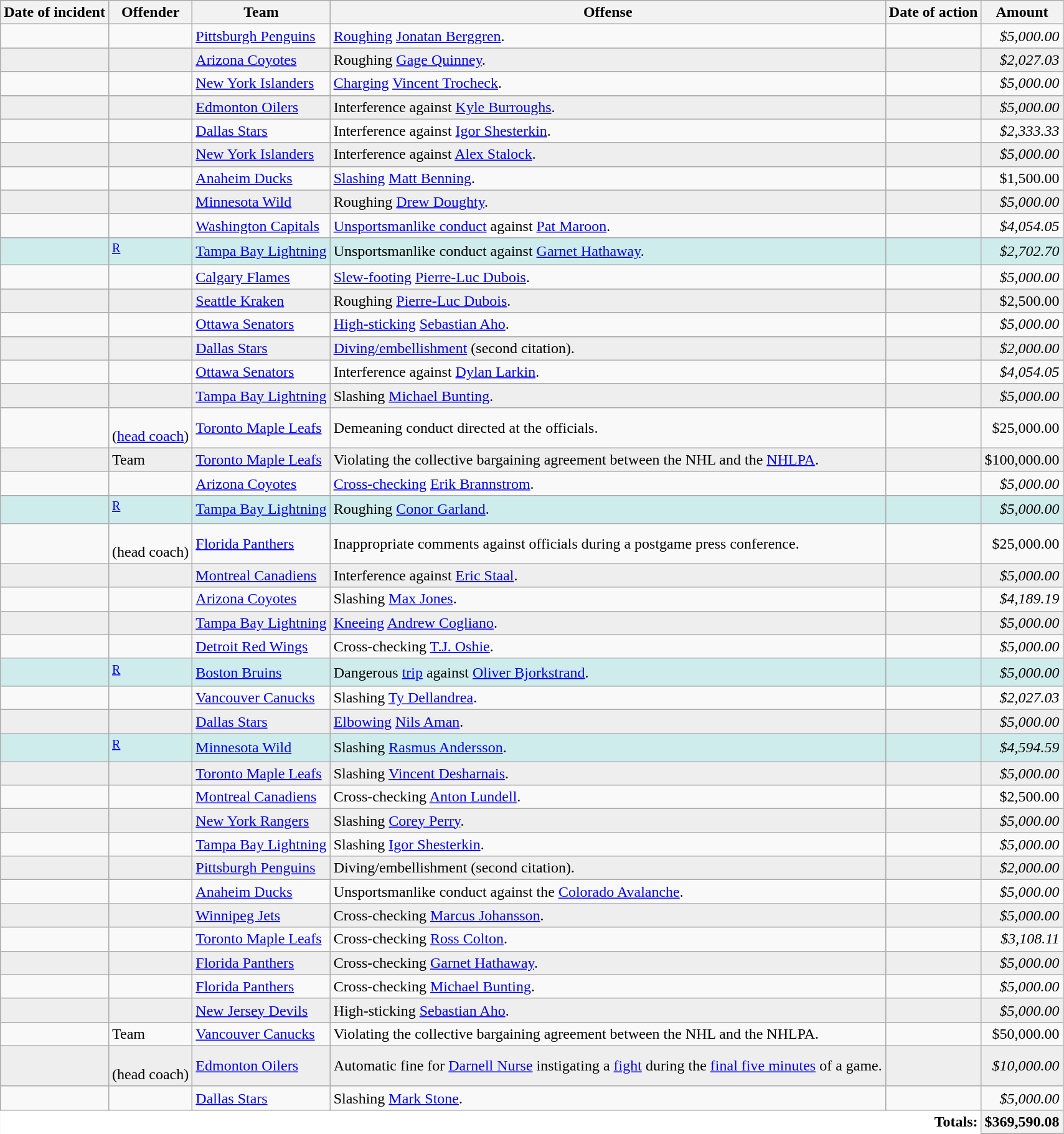<table class="wikitable sortable" style="border:0;">
<tr>
<th>Date of incident</th>
<th>Offender</th>
<th>Team</th>
<th>Offense</th>
<th>Date of action</th>
<th>Amount</th>
</tr>
<tr>
<td></td>
<td></td>
<td><a href='#'>Pittsburgh Penguins</a></td>
<td><a href='#'>Roughing</a> <a href='#'>Jonatan Berggren</a>.</td>
<td></td>
<td style="text-align:right;" data-sort-value="500000"><em>$5,000.00</em></td>
</tr>
<tr bgcolor="eeeeee">
<td></td>
<td></td>
<td><a href='#'>Arizona Coyotes</a></td>
<td>Roughing <a href='#'>Gage Quinney</a>.</td>
<td></td>
<td style="text-align:right;" data-sort-value="202703"><em>$2,027.03</em></td>
</tr>
<tr>
<td></td>
<td></td>
<td><a href='#'>New York Islanders</a></td>
<td><a href='#'>Charging</a> <a href='#'>Vincent Trocheck</a>.</td>
<td></td>
<td style="text-align:right;" data-sort-value="500000"><em>$5,000.00</em></td>
</tr>
<tr bgcolor="eeeeee">
<td></td>
<td></td>
<td><a href='#'>Edmonton Oilers</a></td>
<td>Interference against <a href='#'>Kyle Burroughs</a>.</td>
<td></td>
<td style="text-align:right;" data-sort-value="500000"><em>$5,000.00</em></td>
</tr>
<tr>
<td></td>
<td></td>
<td><a href='#'>Dallas Stars</a></td>
<td>Interference against <a href='#'>Igor Shesterkin</a>.</td>
<td></td>
<td style="text-align:right;" data-sort-value="233333"><em>$2,333.33</em></td>
</tr>
<tr bgcolor="eeeeee">
<td></td>
<td></td>
<td><a href='#'>New York Islanders</a></td>
<td>Interference against <a href='#'>Alex Stalock</a>.</td>
<td></td>
<td style="text-align:right;" data-sort-value="500000"><em>$5,000.00</em></td>
</tr>
<tr>
<td></td>
<td></td>
<td><a href='#'>Anaheim Ducks</a></td>
<td><a href='#'>Slashing</a> <a href='#'>Matt Benning</a>.</td>
<td></td>
<td style="text-align:right;" data-sort-value="150000">$1,500.00</td>
</tr>
<tr bgcolor="eeeeee">
<td></td>
<td></td>
<td><a href='#'>Minnesota Wild</a></td>
<td>Roughing <a href='#'>Drew Doughty</a>.</td>
<td></td>
<td style="text-align:right;" data-sort-value="500000"><em>$5,000.00</em></td>
</tr>
<tr>
<td></td>
<td></td>
<td><a href='#'>Washington Capitals</a></td>
<td><a href='#'>Unsportsmanlike conduct</a> against <a href='#'>Pat Maroon</a>.</td>
<td></td>
<td style="text-align:right;" data-sort-value="405405"><em>$4,054.05</em></td>
</tr>
<tr bgcolor="#CFECEC">
<td></td>
<td><sup><a href='#'>R</a></sup></td>
<td><a href='#'>Tampa Bay Lightning</a></td>
<td>Unsportsmanlike conduct against <a href='#'>Garnet Hathaway</a>.</td>
<td></td>
<td style="text-align:right;" data-sort-value="270270"><em>$2,702.70</em></td>
</tr>
<tr>
<td></td>
<td></td>
<td><a href='#'>Calgary Flames</a></td>
<td><a href='#'>Slew-footing</a> <a href='#'>Pierre-Luc Dubois</a>.</td>
<td></td>
<td style="text-align:right;" data-sort-value="500000"><em>$5,000.00</em></td>
</tr>
<tr bgcolor="eeeeee">
<td></td>
<td></td>
<td><a href='#'>Seattle Kraken</a></td>
<td>Roughing <a href='#'>Pierre-Luc Dubois</a>.</td>
<td></td>
<td style="text-align:right;" data-sort-value="250000">$2,500.00</td>
</tr>
<tr>
<td></td>
<td></td>
<td><a href='#'>Ottawa Senators</a></td>
<td><a href='#'>High-sticking</a> <a href='#'>Sebastian Aho</a>.</td>
<td></td>
<td style="text-align:right;" data-sort-value="500000"><em>$5,000.00</em></td>
</tr>
<tr bgcolor="eeeeee">
<td></td>
<td></td>
<td><a href='#'>Dallas Stars</a></td>
<td><a href='#'>Diving/embellishment</a> (second citation).</td>
<td></td>
<td style="text-align:right;" data-sort-value="200000"><em>$2,000.00</em></td>
</tr>
<tr>
<td></td>
<td></td>
<td><a href='#'>Ottawa Senators</a></td>
<td>Interference against <a href='#'>Dylan Larkin</a>.</td>
<td></td>
<td style="text-align:right;" data-sort-value="405405"><em>$4,054.05</em></td>
</tr>
<tr bgcolor="eeeeee">
<td></td>
<td></td>
<td><a href='#'>Tampa Bay Lightning</a></td>
<td>Slashing <a href='#'>Michael Bunting</a>.</td>
<td></td>
<td style="text-align:right;" data-sort-value="500000"><em>$5,000.00</em></td>
</tr>
<tr>
<td></td>
<td><br>(<a href='#'>head coach</a>)</td>
<td><a href='#'>Toronto Maple Leafs</a></td>
<td>Demeaning conduct directed at the officials.</td>
<td></td>
<td style="text-align:right;" data-sort-value="2500000">$25,000.00</td>
</tr>
<tr bgcolor="eeeeee">
<td></td>
<td>Team</td>
<td><a href='#'>Toronto Maple Leafs</a></td>
<td>Violating the collective bargaining agreement between the NHL and the <a href='#'>NHLPA</a>.</td>
<td></td>
<td style="text-align:right;" data-sort-value="10000000">$100,000.00</td>
</tr>
<tr>
<td></td>
<td></td>
<td><a href='#'>Arizona Coyotes</a></td>
<td><a href='#'>Cross-checking</a> <a href='#'>Erik Brannstrom</a>.</td>
<td></td>
<td style="text-align:right;" data-sort-value="500000"><em>$5,000.00</em></td>
</tr>
<tr bgcolor="#CFECEC">
<td></td>
<td><sup><a href='#'>R</a></sup></td>
<td><a href='#'>Tampa Bay Lightning</a></td>
<td>Roughing <a href='#'>Conor Garland</a>.</td>
<td></td>
<td style="text-align:right;" data-sort-value="500000"><em>$5,000.00</em></td>
</tr>
<tr>
<td></td>
<td><br>(head coach)</td>
<td><a href='#'>Florida Panthers</a></td>
<td>Inappropriate comments against officials during a postgame press conference.</td>
<td></td>
<td style="text-align:right;" data-sort-value="2500000">$25,000.00</td>
</tr>
<tr bgcolor="eeeeee">
<td></td>
<td></td>
<td><a href='#'>Montreal Canadiens</a></td>
<td>Interference against <a href='#'>Eric Staal</a>.</td>
<td></td>
<td style="text-align:right;" data-sort-value="500000"><em>$5,000.00</em></td>
</tr>
<tr>
<td></td>
<td></td>
<td><a href='#'>Arizona Coyotes</a></td>
<td>Slashing <a href='#'>Max Jones</a>.</td>
<td></td>
<td style="text-align:right;" data-sort-value="418919"><em>$4,189.19</em></td>
</tr>
<tr bgcolor="eeeeee">
<td></td>
<td></td>
<td><a href='#'>Tampa Bay Lightning</a></td>
<td><a href='#'>Kneeing</a> <a href='#'>Andrew Cogliano</a>.</td>
<td></td>
<td style="text-align:right;" data-sort-value="500000"><em>$5,000.00</em></td>
</tr>
<tr>
<td></td>
<td></td>
<td><a href='#'>Detroit Red Wings</a></td>
<td>Cross-checking <a href='#'>T.J. Oshie</a>.</td>
<td></td>
<td style="text-align:right;" data-sort-value="500000"><em>$5,000.00</em></td>
</tr>
<tr bgcolor="#CFECEC">
<td></td>
<td><sup><a href='#'>R</a></sup></td>
<td><a href='#'>Boston Bruins</a></td>
<td>Dangerous <a href='#'>trip</a> against <a href='#'>Oliver Bjorkstrand</a>.</td>
<td></td>
<td style="text-align:right;" data-sort-value="500000"><em>$5,000.00</em></td>
</tr>
<tr>
<td></td>
<td></td>
<td><a href='#'>Vancouver Canucks</a></td>
<td>Slashing <a href='#'>Ty Dellandrea</a>.</td>
<td></td>
<td style="text-align:right;" data-sort-value="202703"><em>$2,027.03</em></td>
</tr>
<tr bgcolor="eeeeee">
<td></td>
<td></td>
<td><a href='#'>Dallas Stars</a></td>
<td><a href='#'>Elbowing</a> <a href='#'>Nils Aman</a>.</td>
<td></td>
<td style="text-align:right;" data-sort-value="500000"><em>$5,000.00</em></td>
</tr>
<tr bgcolor="#CFECEC">
<td></td>
<td><sup><a href='#'>R</a></sup></td>
<td><a href='#'>Minnesota Wild</a></td>
<td>Slashing <a href='#'>Rasmus Andersson</a>.</td>
<td></td>
<td style="text-align:right;" data-sort-value="459459"><em>$4,594.59</em></td>
</tr>
<tr bgcolor="eeeeee">
<td></td>
<td></td>
<td><a href='#'>Toronto Maple Leafs</a></td>
<td>Slashing <a href='#'>Vincent Desharnais</a>.</td>
<td></td>
<td style="text-align:right;" data-sort-value="500000"><em>$5,000.00</em></td>
</tr>
<tr>
<td></td>
<td></td>
<td><a href='#'>Montreal Canadiens</a></td>
<td>Cross-checking <a href='#'>Anton Lundell</a>.</td>
<td></td>
<td style="text-align:right;" data-sort-value="250000">$2,500.00</td>
</tr>
<tr bgcolor="eeeeee">
<td></td>
<td></td>
<td><a href='#'>New York Rangers</a></td>
<td>Slashing <a href='#'>Corey Perry</a>.</td>
<td></td>
<td style="text-align:right;" data-sort-value="500000"><em>$5,000.00</em></td>
</tr>
<tr>
<td></td>
<td></td>
<td><a href='#'>Tampa Bay Lightning</a></td>
<td>Slashing <a href='#'>Igor Shesterkin</a>.</td>
<td></td>
<td style="text-align:right;" data-sort-value="500000"><em>$5,000.00</em></td>
</tr>
<tr bgcolor="eeeeee">
<td></td>
<td></td>
<td><a href='#'>Pittsburgh Penguins</a></td>
<td>Diving/embellishment (second citation).</td>
<td></td>
<td style="text-align:right;" data-sort-value="200000"><em>$2,000.00</em></td>
</tr>
<tr>
<td></td>
<td></td>
<td><a href='#'>Anaheim Ducks</a></td>
<td>Unsportsmanlike conduct against the <a href='#'>Colorado Avalanche</a>.</td>
<td></td>
<td style="text-align:right;" data-sort-value="500000"><em>$5,000.00</em></td>
</tr>
<tr bgcolor="eeeeee">
<td></td>
<td></td>
<td><a href='#'>Winnipeg Jets</a></td>
<td>Cross-checking <a href='#'>Marcus Johansson</a>.</td>
<td></td>
<td style="text-align:right;" data-sort-value="500000"><em>$5,000.00</em></td>
</tr>
<tr>
<td></td>
<td></td>
<td><a href='#'>Toronto Maple Leafs</a></td>
<td>Cross-checking <a href='#'>Ross Colton</a>.</td>
<td></td>
<td style="text-align:right;" data-sort-value="310811"><em>$3,108.11</em></td>
</tr>
<tr bgcolor="eeeeee">
<td></td>
<td></td>
<td><a href='#'>Florida Panthers</a></td>
<td>Cross-checking <a href='#'>Garnet Hathaway</a>.</td>
<td></td>
<td style="text-align:right;" data-sort-value="500000"><em>$5,000.00</em></td>
</tr>
<tr>
<td></td>
<td></td>
<td><a href='#'>Florida Panthers</a></td>
<td>Cross-checking <a href='#'>Michael Bunting</a>.</td>
<td></td>
<td style="text-align:right;" data-sort-value="500000"><em>$5,000.00</em></td>
</tr>
<tr bgcolor="eeeeee">
<td></td>
<td></td>
<td><a href='#'>New Jersey Devils</a></td>
<td>High-sticking <a href='#'>Sebastian Aho</a>.</td>
<td></td>
<td style="text-align:right;" data-sort-value="500000"><em>$5,000.00</em></td>
</tr>
<tr>
<td></td>
<td>Team</td>
<td><a href='#'>Vancouver Canucks</a></td>
<td>Violating the collective bargaining agreement between the NHL and the NHLPA.</td>
<td></td>
<td style="text-align:right;" data-sort-value="5000000">$50,000.00</td>
</tr>
<tr bgcolor="eeeeee">
<td></td>
<td><br>(head coach)</td>
<td><a href='#'>Edmonton Oilers</a></td>
<td>Automatic fine for <a href='#'>Darnell Nurse</a> instigating a <a href='#'>fight</a> during the <a href='#'>final five minutes</a> of a game.</td>
<td></td>
<td style="text-align:right;" data-sort-value="1000000"><em>$10,000.00</em></td>
</tr>
<tr>
<td></td>
<td></td>
<td><a href='#'>Dallas Stars</a></td>
<td>Slashing <a href='#'>Mark Stone</a>.</td>
<td></td>
<td style="text-align:right;" data-sort-value="500000"><em>$5,000.00</em></td>
</tr>
<tr>
<th colspan=5; style="text-align:right; border:0; background:white">Totals:</th>
<th style="text-align:right;">$369,590.08</th>
</tr>
</table>
